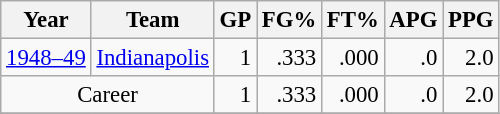<table class="wikitable sortable" style="font-size:95%; text-align:right;">
<tr>
<th>Year</th>
<th>Team</th>
<th>GP</th>
<th>FG%</th>
<th>FT%</th>
<th>APG</th>
<th>PPG</th>
</tr>
<tr>
<td style="text-align:left;"><a href='#'>1948–49</a></td>
<td style="text-align:left;"><a href='#'>Indianapolis</a></td>
<td>1</td>
<td>.333</td>
<td>.000</td>
<td>.0</td>
<td>2.0</td>
</tr>
<tr>
<td style="text-align:center;" colspan="2">Career</td>
<td>1</td>
<td>.333</td>
<td>.000</td>
<td>.0</td>
<td>2.0</td>
</tr>
<tr>
</tr>
</table>
